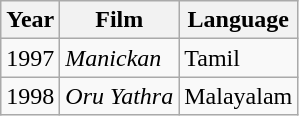<table class="wikitable sortable">
<tr>
<th>Year</th>
<th>Film</th>
<th>Language</th>
</tr>
<tr>
<td>1997</td>
<td><em>Manickan</em></td>
<td>Tamil</td>
</tr>
<tr>
<td>1998</td>
<td><em>Oru Yathra</em></td>
<td>Malayalam</td>
</tr>
</table>
